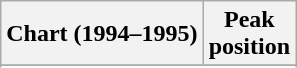<table class="wikitable sortable plainrowheaders">
<tr>
<th>Chart (1994–1995)</th>
<th>Peak<br>position</th>
</tr>
<tr>
</tr>
<tr>
</tr>
<tr>
</tr>
<tr>
</tr>
<tr>
</tr>
</table>
